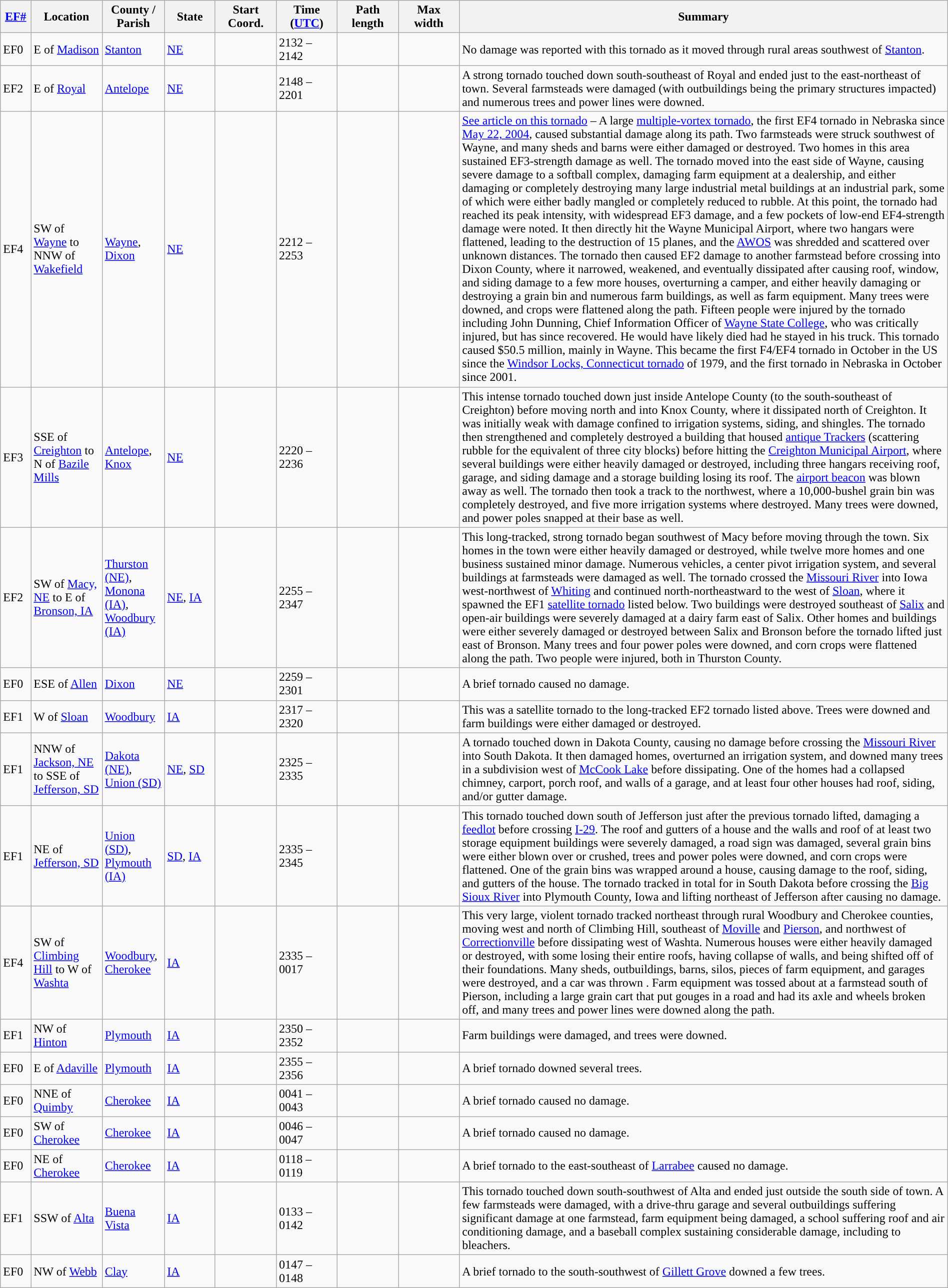<table class="wikitable sortable" style="width:100%;">
<tr>
<th scope="col"  style="width:3%; text-align:center;"><a href='#'>EF#</a></th>
<th scope="col"  style="width:7%; text-align:center;" class="unsortable">Location</th>
<th scope="col"  style="width:6%; text-align:center;" class="unsortable">County / Parish</th>
<th scope="col"  style="width:5%; text-align:center;">State</th>
<th scope="col"  style="width:6%; text-align:center;">Start Coord.</th>
<th scope="col"  style="width:6%; text-align:center;">Time (<a href='#'>UTC</a>)</th>
<th scope="col"  style="width:6%; text-align:center;">Path length</th>
<th scope="col"  style="width:6%; text-align:center;">Max width</th>
<th scope="col" class="unsortable" style="width:48%; text-align:center;">Summary</th>
</tr>
<tr>
<td>EF0</td>
<td>E of <a href='#'>Madison</a></td>
<td><a href='#'>Stanton</a></td>
<td><a href='#'>NE</a></td>
<td></td>
<td>2132 – 2142</td>
<td></td>
<td></td>
<td>No damage was reported with this tornado as it moved through rural areas southwest of <a href='#'>Stanton</a>.</td>
</tr>
<tr>
<td>EF2</td>
<td>E of <a href='#'>Royal</a></td>
<td><a href='#'>Antelope</a></td>
<td><a href='#'>NE</a></td>
<td></td>
<td>2148 – 2201</td>
<td></td>
<td></td>
<td>A strong tornado touched down south-southeast of Royal and ended just to the east-northeast of town. Several farmsteads were damaged (with outbuildings being the primary structures impacted) and numerous trees and power lines were downed.</td>
</tr>
<tr>
<td>EF4</td>
<td>SW of <a href='#'>Wayne</a> to NNW of <a href='#'>Wakefield</a></td>
<td><a href='#'>Wayne</a>, <a href='#'>Dixon</a></td>
<td><a href='#'>NE</a></td>
<td></td>
<td>2212 – 2253</td>
<td></td>
<td></td>
<td><a href='#'>See article on this tornado</a> – A large <a href='#'>multiple-vortex tornado</a>, the first EF4 tornado in Nebraska since <a href='#'>May 22, 2004</a>, caused substantial damage along its path. Two farmsteads were struck southwest of Wayne, and many sheds and barns were either damaged or destroyed. Two homes in this area sustained EF3-strength damage as well. The tornado moved into the east side of Wayne, causing severe damage to a softball complex, damaging farm equipment at a dealership, and either damaging or completely destroying many large industrial metal buildings at an industrial park, some of which were either badly mangled or completely reduced to rubble. At this point, the tornado had reached its peak intensity, with widespread EF3 damage, and a few pockets of low-end EF4-strength damage were noted. It then directly hit the Wayne Municipal Airport, where two hangars were flattened, leading to the destruction of 15 planes, and the <a href='#'>AWOS</a> was shredded and scattered over unknown distances. The tornado then caused EF2 damage to another farmstead before crossing into Dixon County, where it narrowed, weakened, and eventually dissipated after causing roof, window, and siding damage to a few more houses, overturning a camper, and either heavily damaging or destroying a grain bin and numerous farm buildings, as well as farm equipment. Many trees were downed, and crops were flattened along the path. Fifteen people were injured by the tornado including John Dunning, Chief Information Officer of <a href='#'>Wayne State College</a>, who was critically injured, but has since recovered. He would have likely died had he stayed in his truck. This tornado caused $50.5 million, mainly in Wayne. This became the first F4/EF4 tornado in October in the US since the <a href='#'>Windsor Locks, Connecticut tornado</a> of 1979, and the first tornado in Nebraska in October since 2001.</td>
</tr>
<tr>
<td>EF3</td>
<td>SSE of <a href='#'>Creighton</a> to N of <a href='#'>Bazile Mills</a></td>
<td><a href='#'>Antelope</a>, <a href='#'>Knox</a></td>
<td><a href='#'>NE</a></td>
<td></td>
<td>2220 – 2236</td>
<td></td>
<td></td>
<td>This intense tornado touched down just inside Antelope County (to the south-southeast of Creighton) before moving north and into Knox County, where it dissipated  north of Creighton. It was initially weak with damage confined to irrigation systems, siding, and shingles. The tornado then strengthened and completely destroyed a building that housed <a href='#'>antique Trackers</a> (scattering rubble for the equivalent of three city blocks) before hitting the <a href='#'>Creighton Municipal Airport</a>, where several buildings were either heavily damaged or destroyed, including three hangars receiving roof, garage, and siding damage and a storage building losing its roof. The <a href='#'>airport beacon</a> was blown away as well. The tornado then took a track to the northwest, where a 10,000-bushel grain bin was completely destroyed, and five more irrigation systems where destroyed. Many trees were downed, and power poles snapped at their base as well.</td>
</tr>
<tr>
<td>EF2</td>
<td>SW of <a href='#'>Macy, NE</a> to E of <a href='#'>Bronson, IA</a></td>
<td><a href='#'>Thurston (NE)</a>, <a href='#'>Monona (IA)</a>, <a href='#'>Woodbury (IA)</a></td>
<td><a href='#'>NE</a>, <a href='#'>IA</a></td>
<td></td>
<td>2255 – 2347</td>
<td></td>
<td></td>
<td>This long-tracked, strong tornado began southwest of Macy before moving through the town. Six homes in the town were either heavily damaged or destroyed, while twelve more homes and one business sustained minor damage. Numerous vehicles, a center pivot irrigation system, and several buildings at farmsteads were damaged as well. The tornado crossed the <a href='#'>Missouri River</a> into Iowa west-northwest of <a href='#'>Whiting</a> and continued north-northeastward to the west of <a href='#'>Sloan</a>, where it spawned the EF1 <a href='#'>satellite tornado</a> listed below. Two buildings were destroyed southeast of <a href='#'>Salix</a> and open-air buildings were severely damaged at a dairy farm east of Salix. Other homes and buildings were either severely damaged or destroyed between Salix and Bronson before the tornado lifted just east of Bronson. Many trees and four power poles were downed, and corn crops were flattened along the path. Two people were injured, both in Thurston County.</td>
</tr>
<tr>
<td>EF0</td>
<td>ESE of <a href='#'>Allen</a></td>
<td><a href='#'>Dixon</a></td>
<td><a href='#'>NE</a></td>
<td></td>
<td>2259 – 2301</td>
<td></td>
<td></td>
<td>A brief tornado caused no damage.</td>
</tr>
<tr>
<td>EF1</td>
<td>W of <a href='#'>Sloan</a></td>
<td><a href='#'>Woodbury</a></td>
<td><a href='#'>IA</a></td>
<td></td>
<td>2317 – 2320</td>
<td></td>
<td></td>
<td>This was a satellite tornado to the long-tracked EF2 tornado listed above. Trees were downed and farm buildings were either damaged or destroyed.</td>
</tr>
<tr>
<td>EF1</td>
<td>NNW of <a href='#'>Jackson, NE</a> to SSE of <a href='#'>Jefferson, SD</a></td>
<td><a href='#'>Dakota (NE)</a>, <a href='#'>Union (SD)</a></td>
<td><a href='#'>NE</a>, <a href='#'>SD</a></td>
<td></td>
<td>2325 – 2335</td>
<td></td>
<td></td>
<td>A tornado touched down in Dakota County, causing no damage before crossing the <a href='#'>Missouri River</a> into South Dakota. It then damaged homes, overturned an irrigation system, and downed many trees in a subdivision west of <a href='#'>McCook Lake</a> before dissipating. One of the homes had a collapsed chimney, carport, porch roof, and walls of a garage, and at least four other houses had roof, siding, and/or gutter damage.</td>
</tr>
<tr>
<td>EF1</td>
<td>NE of <a href='#'>Jefferson, SD</a></td>
<td><a href='#'>Union (SD)</a>, <a href='#'>Plymouth (IA)</a></td>
<td><a href='#'>SD</a>, <a href='#'>IA</a></td>
<td></td>
<td>2335 – 2345</td>
<td></td>
<td></td>
<td>This tornado touched down south of Jefferson just after the previous tornado lifted, damaging a <a href='#'>feedlot</a> before crossing <a href='#'>I-29</a>. The roof and gutters of a house and the walls and roof of at least two storage equipment buildings were severely damaged, a road sign was damaged, several grain bins were either blown over or crushed, trees and power poles were downed, and corn crops were flattened. One of the grain bins was wrapped around a house, causing damage to the roof, siding, and gutters of the house. The tornado tracked in total for  in South Dakota before crossing the <a href='#'>Big Sioux River</a> into Plymouth County, Iowa and lifting  northeast of Jefferson after causing no damage.</td>
</tr>
<tr>
<td>EF4</td>
<td>SW of <a href='#'>Climbing Hill</a> to W of <a href='#'>Washta</a></td>
<td><a href='#'>Woodbury</a>, <a href='#'>Cherokee</a></td>
<td><a href='#'>IA</a></td>
<td></td>
<td>2335 – 0017</td>
<td></td>
<td></td>
<td>This very large, violent tornado tracked northeast through rural Woodbury and Cherokee counties, moving west and north of Climbing Hill, southeast of <a href='#'>Moville</a> and <a href='#'>Pierson</a>, and northwest of <a href='#'>Correctionville</a> before dissipating west of Washta. Numerous houses were either heavily damaged or destroyed, with some losing their entire roofs, having collapse of walls, and being shifted off of their foundations. Many sheds, outbuildings, barns, silos, pieces of farm equipment, and garages were destroyed, and a car was thrown . Farm equipment was tossed about  at a farmstead south of Pierson, including a large grain cart that put gouges in a road and had its axle and wheels broken off, and many trees and power lines were downed along the path.</td>
</tr>
<tr>
<td>EF1</td>
<td>NW of <a href='#'>Hinton</a></td>
<td><a href='#'>Plymouth</a></td>
<td><a href='#'>IA</a></td>
<td></td>
<td>2350 – 2352</td>
<td></td>
<td></td>
<td>Farm buildings were damaged, and trees were downed.</td>
</tr>
<tr>
<td>EF0</td>
<td>E of <a href='#'>Adaville</a></td>
<td><a href='#'>Plymouth</a></td>
<td><a href='#'>IA</a></td>
<td></td>
<td>2355 – 2356</td>
<td></td>
<td></td>
<td>A brief tornado downed several trees.</td>
</tr>
<tr>
<td>EF0</td>
<td>NNE of <a href='#'>Quimby</a></td>
<td><a href='#'>Cherokee</a></td>
<td><a href='#'>IA</a></td>
<td></td>
<td>0041 – 0043</td>
<td></td>
<td></td>
<td>A brief tornado caused no damage.</td>
</tr>
<tr>
<td>EF0</td>
<td>SW of <a href='#'>Cherokee</a></td>
<td><a href='#'>Cherokee</a></td>
<td><a href='#'>IA</a></td>
<td></td>
<td>0046 – 0047</td>
<td></td>
<td></td>
<td>A brief tornado caused no damage.</td>
</tr>
<tr>
<td>EF0</td>
<td>NE of <a href='#'>Cherokee</a></td>
<td><a href='#'>Cherokee</a></td>
<td><a href='#'>IA</a></td>
<td></td>
<td>0118 – 0119</td>
<td></td>
<td></td>
<td>A brief tornado to the east-southeast of <a href='#'>Larrabee</a> caused no damage.</td>
</tr>
<tr>
<td>EF1</td>
<td>SSW of <a href='#'>Alta</a></td>
<td><a href='#'>Buena Vista</a></td>
<td><a href='#'>IA</a></td>
<td></td>
<td>0133 – 0142</td>
<td></td>
<td></td>
<td>This tornado touched down  south-southwest of Alta and ended just outside the south side of town. A few farmsteads were damaged, with a drive-thru garage and several outbuildings suffering significant damage at one farmstead, farm equipment being damaged, a school suffering roof and air conditioning damage, and a baseball complex sustaining considerable damage, including to bleachers.</td>
</tr>
<tr>
<td>EF0</td>
<td>NW of <a href='#'>Webb</a></td>
<td><a href='#'>Clay</a></td>
<td><a href='#'>IA</a></td>
<td></td>
<td>0147 – 0148</td>
<td></td>
<td></td>
<td>A brief tornado to the south-southwest of <a href='#'>Gillett Grove</a> downed a few trees.</td>
</tr>
</table>
